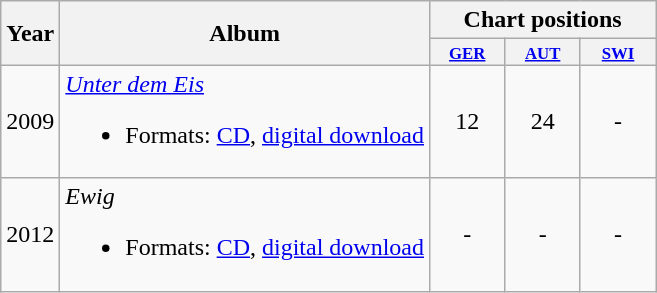<table class="wikitable">
<tr>
<th rowspan="2">Year</th>
<th rowspan="2">Album</th>
<th colspan="3">Chart positions</th>
</tr>
<tr>
<th style="width:4em;font-size:70%"><a href='#'>GER</a><br></th>
<th style="width:4em;font-size:70%"><a href='#'>AUT</a><br></th>
<th style="width:4em;font-size:70%"><a href='#'>SWI</a><br></th>
</tr>
<tr>
<td>2009</td>
<td><em><a href='#'>Unter dem Eis</a></em><br><ul><li>Formats: <a href='#'>CD</a>, <a href='#'>digital download</a></li></ul></td>
<td align="center">12</td>
<td align="center">24</td>
<td align="center">-</td>
</tr>
<tr>
<td>2012</td>
<td><em>Ewig</em><br><ul><li>Formats: <a href='#'>CD</a>, <a href='#'>digital download</a></li></ul></td>
<td align="center">-</td>
<td align="center">-</td>
<td align="center">-</td>
</tr>
</table>
